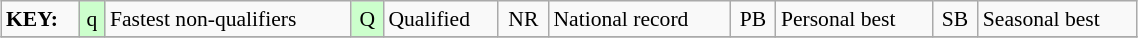<table class="wikitable" style="margin:0.5em auto; font-size:90%;position:relative;" width=60%>
<tr>
<td><strong>KEY:</strong></td>
<td bgcolor=ccffcc align=center>q</td>
<td>Fastest non-qualifiers</td>
<td bgcolor=ccffcc align=center>Q</td>
<td>Qualified</td>
<td align=center>NR</td>
<td>National record</td>
<td align=center>PB</td>
<td>Personal best</td>
<td align=center>SB</td>
<td>Seasonal best</td>
</tr>
<tr>
</tr>
</table>
